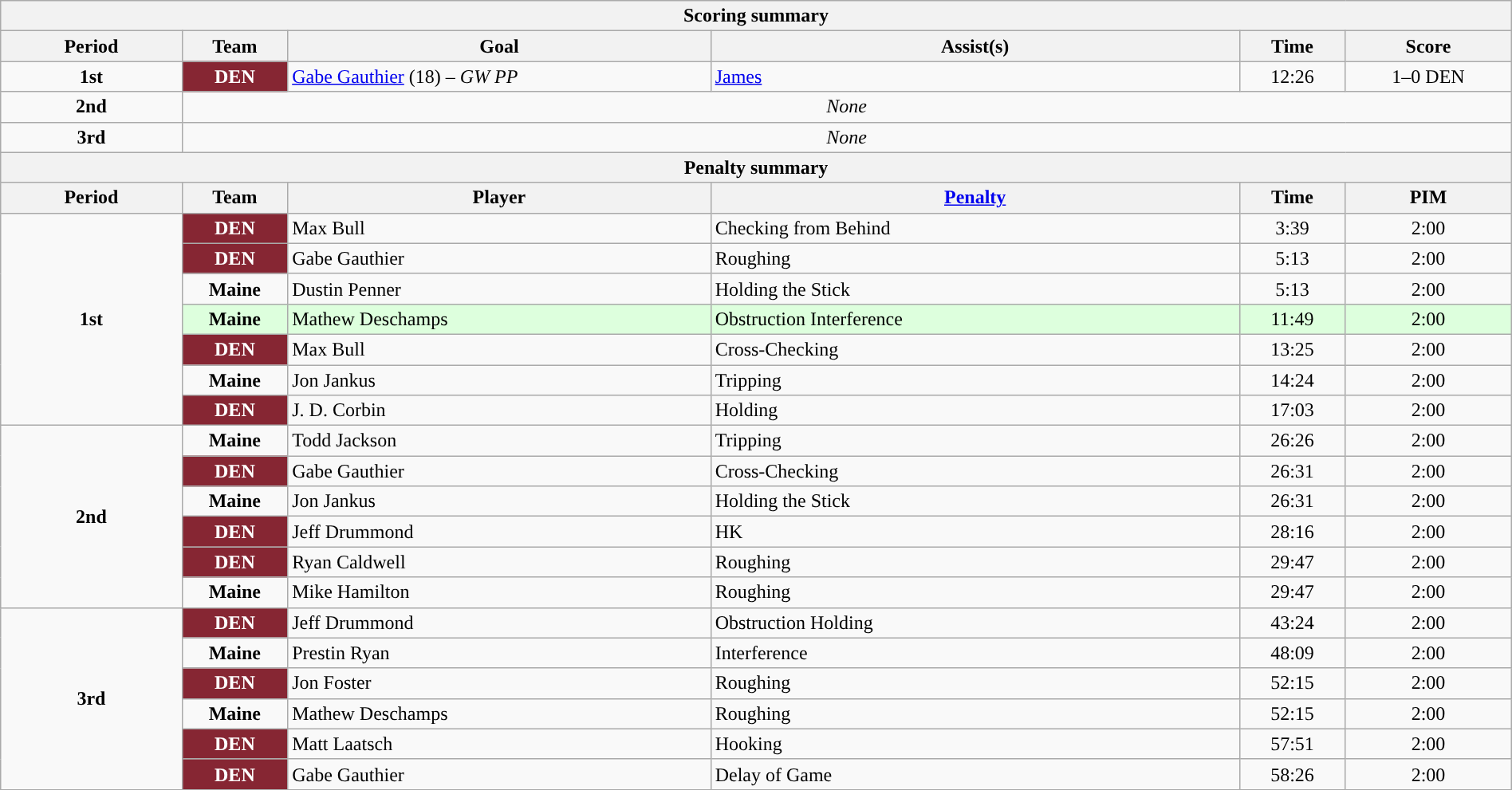<table style="width:100%;" class="wikitable">
<tr>
<th colspan=6>Scoring summary</th>
</tr>
<tr>
<th style="width:12%;">Period</th>
<th style="width:7%;">Team</th>
<th style="width:28%;">Goal</th>
<th style="width:35%;">Assist(s)</th>
<th style="width:7%;">Time</th>
<th style="width:11%;">Score</th>
</tr>
<tr>
<td style="text-align:center;" rowspan="1"><strong>1st</strong></td>
<td align=center style="color:white; background:#862633; "><strong>DEN</strong></td>
<td><a href='#'>Gabe Gauthier</a> (18) – <em>GW PP</em></td>
<td><a href='#'>James</a></td>
<td align=center>12:26</td>
<td align=center>1–0 DEN</td>
</tr>
<tr>
<td style="text-align:center;" rowspan="1"><strong>2nd</strong></td>
<td style="text-align:center;" colspan="5"><em>None</em></td>
</tr>
<tr>
<td style="text-align:center;" rowspan="1"><strong>3rd</strong></td>
<td style="text-align:center;" colspan="5"><em>None</em></td>
</tr>
<tr>
<th colspan=6>Penalty summary</th>
</tr>
<tr>
<th style="width:12%;">Period</th>
<th style="width:7%;">Team</th>
<th style="width:28%;">Player</th>
<th style="width:35%;"><a href='#'>Penalty</a></th>
<th style="width:7%;">Time</th>
<th style="width:11%;">PIM</th>
</tr>
<tr>
<td style="text-align:center;" rowspan="7"><strong>1st</strong></td>
<td align=center style="color:white; background:#862633; "><strong>DEN</strong></td>
<td>Max Bull</td>
<td>Checking from Behind</td>
<td align=center>3:39</td>
<td align=center>2:00</td>
</tr>
<tr>
<td align=center style="color:white; background:#862633; "><strong>DEN</strong></td>
<td>Gabe Gauthier</td>
<td>Roughing</td>
<td align=center>5:13</td>
<td align=center>2:00</td>
</tr>
<tr>
<td align=center><strong>Maine</strong></td>
<td>Dustin Penner</td>
<td>Holding the Stick</td>
<td align=center>5:13</td>
<td align=center>2:00</td>
</tr>
<tr bgcolor=ddffdd>
<td align=center><strong>Maine</strong></td>
<td>Mathew Deschamps</td>
<td>Obstruction Interference</td>
<td align=center>11:49</td>
<td align=center>2:00</td>
</tr>
<tr>
<td align=center style="color:white; background:#862633; "><strong>DEN</strong></td>
<td>Max Bull</td>
<td>Cross-Checking</td>
<td align=center>13:25</td>
<td align=center>2:00</td>
</tr>
<tr>
<td align=center><strong>Maine</strong></td>
<td>Jon Jankus</td>
<td>Tripping</td>
<td align=center>14:24</td>
<td align=center>2:00</td>
</tr>
<tr>
<td align=center style="color:white; background:#862633; "><strong>DEN</strong></td>
<td>J. D. Corbin</td>
<td>Holding</td>
<td align=center>17:03</td>
<td align=center>2:00</td>
</tr>
<tr>
<td style="text-align:center;" rowspan="6"><strong>2nd</strong></td>
<td align=center><strong>Maine</strong></td>
<td>Todd Jackson</td>
<td>Tripping</td>
<td align=center>26:26</td>
<td align=center>2:00</td>
</tr>
<tr>
<td align=center style="color:white; background:#862633; "><strong>DEN</strong></td>
<td>Gabe Gauthier</td>
<td>Cross-Checking</td>
<td align=center>26:31</td>
<td align=center>2:00</td>
</tr>
<tr>
<td align=center><strong>Maine</strong></td>
<td>Jon Jankus</td>
<td>Holding the Stick</td>
<td align=center>26:31</td>
<td align=center>2:00</td>
</tr>
<tr>
<td align=center style="color:white; background:#862633; "><strong>DEN</strong></td>
<td>Jeff Drummond</td>
<td>HK</td>
<td align=center>28:16</td>
<td align=center>2:00</td>
</tr>
<tr>
<td align=center style="color:white; background:#862633; "><strong>DEN</strong></td>
<td>Ryan Caldwell</td>
<td>Roughing</td>
<td align=center>29:47</td>
<td align=center>2:00</td>
</tr>
<tr>
<td align=center><strong>Maine</strong></td>
<td>Mike Hamilton</td>
<td>Roughing</td>
<td align=center>29:47</td>
<td align=center>2:00</td>
</tr>
<tr>
<td style="text-align:center;" rowspan="6"><strong>3rd</strong></td>
<td align=center style="color:white; background:#862633; "><strong>DEN</strong></td>
<td>Jeff Drummond</td>
<td>Obstruction Holding</td>
<td align=center>43:24</td>
<td align=center>2:00</td>
</tr>
<tr>
<td align=center><strong>Maine</strong></td>
<td>Prestin Ryan</td>
<td>Interference</td>
<td align=center>48:09</td>
<td align=center>2:00</td>
</tr>
<tr>
<td align=center style="color:white; background:#862633; "><strong>DEN</strong></td>
<td>Jon Foster</td>
<td>Roughing</td>
<td align=center>52:15</td>
<td align=center>2:00</td>
</tr>
<tr>
<td align=center><strong>Maine</strong></td>
<td>Mathew Deschamps</td>
<td>Roughing</td>
<td align=center>52:15</td>
<td align=center>2:00</td>
</tr>
<tr>
<td align=center style="color:white; background:#862633; "><strong>DEN</strong></td>
<td>Matt Laatsch</td>
<td>Hooking</td>
<td align=center>57:51</td>
<td align=center>2:00</td>
</tr>
<tr>
<td align=center style="color:white; background:#862633; "><strong>DEN</strong></td>
<td>Gabe Gauthier</td>
<td>Delay of Game</td>
<td align=center>58:26</td>
<td align=center>2:00</td>
</tr>
<tr>
</tr>
</table>
